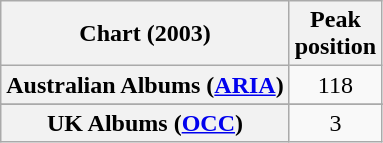<table class="wikitable sortable plainrowheaders" style="text-align:center;">
<tr>
<th>Chart (2003)</th>
<th>Peak<br>position</th>
</tr>
<tr>
<th scope="row">Australian Albums (<a href='#'>ARIA</a>)</th>
<td align="center">118</td>
</tr>
<tr>
</tr>
<tr>
</tr>
<tr>
</tr>
<tr>
</tr>
<tr>
</tr>
<tr>
</tr>
<tr>
</tr>
<tr>
</tr>
<tr>
</tr>
<tr>
</tr>
<tr>
</tr>
<tr>
</tr>
<tr>
</tr>
<tr>
<th scope="row">UK Albums (<a href='#'>OCC</a>)</th>
<td>3</td>
</tr>
</table>
